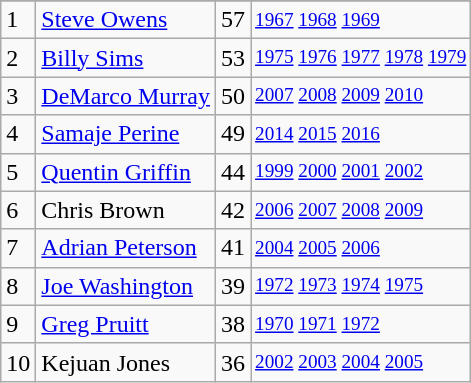<table class="wikitable">
<tr>
</tr>
<tr>
<td>1</td>
<td><a href='#'>Steve Owens</a></td>
<td>57</td>
<td style="font-size:80%;"><a href='#'>1967</a> <a href='#'>1968</a> <a href='#'>1969</a></td>
</tr>
<tr>
<td>2</td>
<td><a href='#'>Billy Sims</a></td>
<td>53</td>
<td style="font-size:80%;"><a href='#'>1975</a> <a href='#'>1976</a> <a href='#'>1977</a> <a href='#'>1978</a> <a href='#'>1979</a></td>
</tr>
<tr>
<td>3</td>
<td><a href='#'>DeMarco Murray</a></td>
<td>50</td>
<td style="font-size:80%;"><a href='#'>2007</a> <a href='#'>2008</a> <a href='#'>2009</a> <a href='#'>2010</a></td>
</tr>
<tr>
<td>4</td>
<td><a href='#'>Samaje Perine</a></td>
<td>49</td>
<td style="font-size:80%;"><a href='#'>2014</a> <a href='#'>2015</a> <a href='#'>2016</a></td>
</tr>
<tr>
<td>5</td>
<td><a href='#'>Quentin Griffin</a></td>
<td>44</td>
<td style="font-size:80%;"><a href='#'>1999</a> <a href='#'>2000</a> <a href='#'>2001</a> <a href='#'>2002</a></td>
</tr>
<tr>
<td>6</td>
<td>Chris Brown</td>
<td>42</td>
<td style="font-size:80%;"><a href='#'>2006</a> <a href='#'>2007</a> <a href='#'>2008</a> <a href='#'>2009</a></td>
</tr>
<tr>
<td>7</td>
<td><a href='#'>Adrian Peterson</a></td>
<td>41</td>
<td style="font-size:80%;"><a href='#'>2004</a> <a href='#'>2005</a> <a href='#'>2006</a></td>
</tr>
<tr>
<td>8</td>
<td><a href='#'>Joe Washington</a></td>
<td>39</td>
<td style="font-size:80%;"><a href='#'>1972</a> <a href='#'>1973</a> <a href='#'>1974</a> <a href='#'>1975</a></td>
</tr>
<tr>
<td>9</td>
<td><a href='#'>Greg Pruitt</a></td>
<td>38</td>
<td style="font-size:80%;"><a href='#'>1970</a> <a href='#'>1971</a> <a href='#'>1972</a></td>
</tr>
<tr>
<td>10</td>
<td>Kejuan Jones</td>
<td>36</td>
<td style="font-size:80%;"><a href='#'>2002</a> <a href='#'>2003</a> <a href='#'>2004</a> <a href='#'>2005</a></td>
</tr>
</table>
